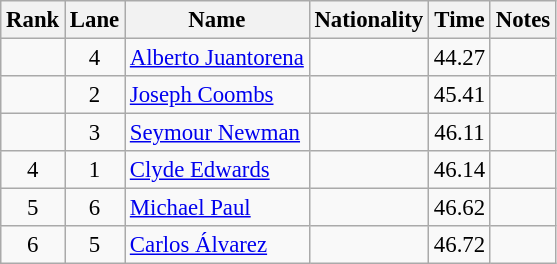<table class="wikitable sortable" style="text-align:center;font-size:95%">
<tr>
<th>Rank</th>
<th>Lane</th>
<th>Name</th>
<th>Nationality</th>
<th>Time</th>
<th>Notes</th>
</tr>
<tr>
<td></td>
<td>4</td>
<td align=left><a href='#'>Alberto Juantorena</a></td>
<td align=left></td>
<td>44.27</td>
<td></td>
</tr>
<tr>
<td></td>
<td>2</td>
<td align=left><a href='#'>Joseph Coombs</a></td>
<td align=left></td>
<td>45.41</td>
<td></td>
</tr>
<tr>
<td></td>
<td>3</td>
<td align=left><a href='#'>Seymour Newman</a></td>
<td align=left></td>
<td>46.11</td>
<td></td>
</tr>
<tr>
<td>4</td>
<td>1</td>
<td align=left><a href='#'>Clyde Edwards</a></td>
<td align=left></td>
<td>46.14</td>
<td></td>
</tr>
<tr>
<td>5</td>
<td>6</td>
<td align=left><a href='#'>Michael Paul</a></td>
<td align=left></td>
<td>46.62</td>
<td></td>
</tr>
<tr>
<td>6</td>
<td>5</td>
<td align=left><a href='#'>Carlos Álvarez</a></td>
<td align=left></td>
<td>46.72</td>
<td></td>
</tr>
</table>
